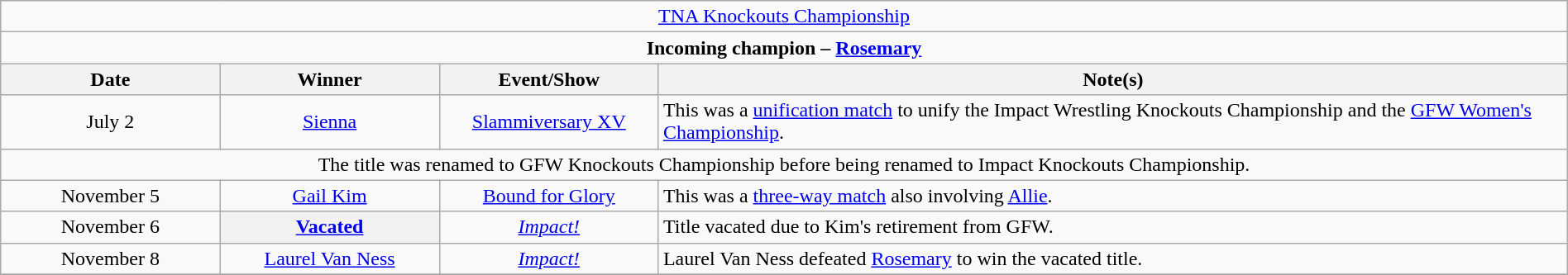<table class="wikitable" style="text-align:center; width:100%;">
<tr>
<td colspan="5"><a href='#'>TNA Knockouts Championship</a></td>
</tr>
<tr>
<td colspan="5"><strong>Incoming champion – <a href='#'>Rosemary</a></strong></td>
</tr>
<tr>
<th width=14%>Date</th>
<th width=14%>Winner</th>
<th width=14%>Event/Show</th>
<th width=58%>Note(s)</th>
</tr>
<tr>
<td>July 2</td>
<td><a href='#'>Sienna</a></td>
<td><a href='#'>Slammiversary XV</a></td>
<td align=left>This was a <a href='#'>unification match</a> to unify the Impact Wrestling Knockouts Championship and the <a href='#'>GFW Women's Championship</a>.</td>
</tr>
<tr>
<td colspan=5>The title was renamed to GFW Knockouts Championship before being renamed to Impact Knockouts Championship.</td>
</tr>
<tr>
<td>November 5</td>
<td><a href='#'>Gail Kim</a></td>
<td><a href='#'>Bound for Glory</a></td>
<td align=left>This was a <a href='#'>three-way match</a> also involving <a href='#'>Allie</a>.</td>
</tr>
<tr>
<td>November 6<br></td>
<th><a href='#'>Vacated</a></th>
<td><em><a href='#'>Impact!</a></em></td>
<td align=left>Title vacated due to Kim's retirement from GFW.</td>
</tr>
<tr>
<td>November 8<br></td>
<td><a href='#'>Laurel Van Ness</a></td>
<td><em><a href='#'>Impact!</a></em></td>
<td align=left>Laurel Van Ness defeated <a href='#'>Rosemary</a> to win the vacated title.</td>
</tr>
<tr>
</tr>
</table>
